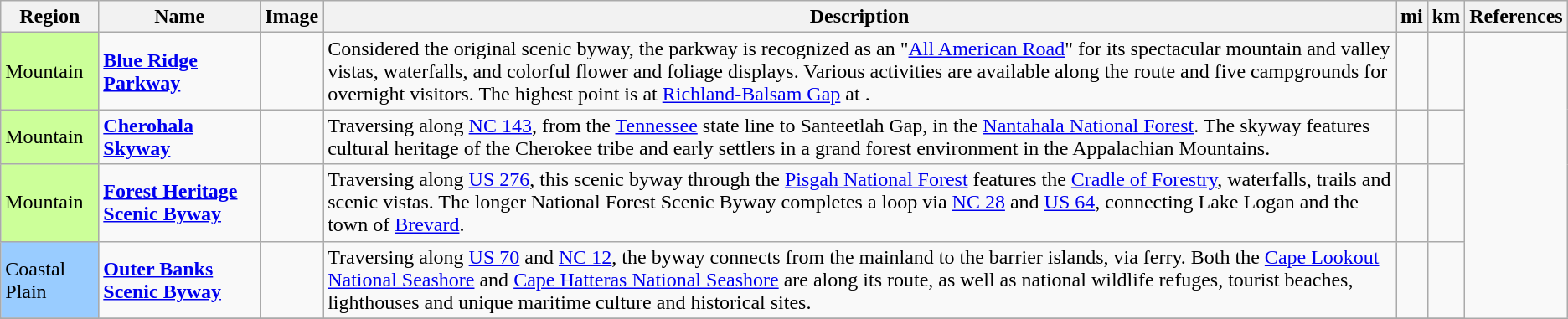<table class="wikitable sortable">
<tr>
<th>Region</th>
<th>Name</th>
<th class="unsortable">Image</th>
<th>Description</th>
<th>mi</th>
<th class="unsortable">km</th>
<th class="unsortable">References</th>
</tr>
<tr>
<td bgcolor=ccff99>Mountain</td>
<td><strong><a href='#'>Blue Ridge Parkway</a></strong></td>
<td></td>
<td>Considered the original scenic byway, the parkway is recognized as an "<a href='#'>All American Road</a>" for its spectacular mountain and valley vistas, waterfalls, and colorful flower and foliage displays. Various activities are available along the route and five campgrounds for overnight visitors. The highest point is at <a href='#'>Richland-Balsam Gap</a> at .</td>
<td></td>
<td></td>
</tr>
<tr>
<td bgcolor=ccff99>Mountain</td>
<td><strong><a href='#'>Cherohala Skyway</a></strong></td>
<td></td>
<td>Traversing along <a href='#'>NC 143</a>, from the <a href='#'>Tennessee</a> state line to Santeetlah Gap, in the <a href='#'>Nantahala National Forest</a>. The skyway features cultural heritage of the Cherokee tribe and early settlers in a grand forest environment in the Appalachian Mountains.</td>
<td></td>
<td></td>
</tr>
<tr>
<td bgcolor=ccff99>Mountain</td>
<td><strong><a href='#'>Forest Heritage Scenic Byway</a></strong></td>
<td></td>
<td>Traversing along <a href='#'>US 276</a>, this scenic byway through the <a href='#'>Pisgah National Forest</a> features the <a href='#'>Cradle of Forestry</a>, waterfalls, trails and scenic vistas. The longer  National Forest Scenic Byway completes a loop via <a href='#'>NC 28</a> and <a href='#'>US 64</a>, connecting Lake Logan and the town of <a href='#'>Brevard</a>.</td>
<td></td>
<td></td>
</tr>
<tr>
<td bgcolor=99ccff>Coastal Plain</td>
<td><strong><a href='#'>Outer Banks Scenic Byway</a></strong></td>
<td></td>
<td>Traversing along <a href='#'>US 70</a> and <a href='#'>NC 12</a>, the byway connects from the mainland to the barrier islands, via ferry. Both the <a href='#'>Cape Lookout National Seashore</a> and <a href='#'>Cape Hatteras National Seashore</a> are along its route, as well as national wildlife refuges, tourist beaches, lighthouses and unique maritime culture and historical sites.</td>
<td></td>
<td></td>
</tr>
<tr>
</tr>
</table>
